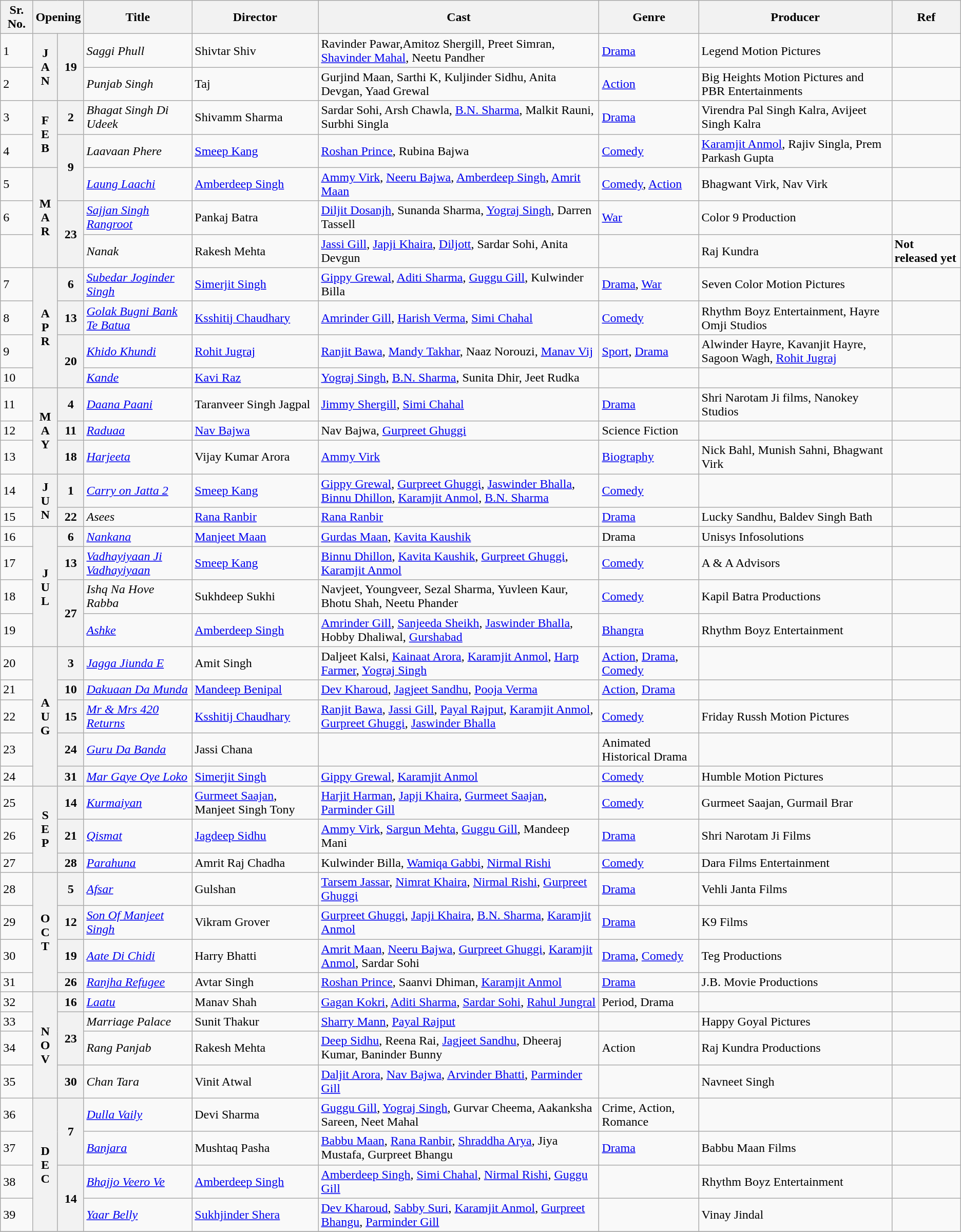<table class="wikitable sortable">
<tr>
<th>Sr. No.</th>
<th colspan="2">Opening</th>
<th>Title</th>
<th>Director</th>
<th>Cast</th>
<th>Genre</th>
<th>Producer</th>
<th>Ref</th>
</tr>
<tr>
<td>1</td>
<th rowspan="2"><strong>J</strong><br><strong>A</strong><br><strong>N</strong></th>
<th rowspan="2">19</th>
<td><em>Saggi Phull</em></td>
<td>Shivtar Shiv</td>
<td>Ravinder Pawar,Amitoz Shergill, Preet Simran, <a href='#'>Shavinder Mahal</a>, Neetu Pandher</td>
<td><a href='#'>Drama</a></td>
<td>Legend Motion Pictures</td>
<td></td>
</tr>
<tr>
<td>2</td>
<td><em>Punjab Singh</em></td>
<td>Taj</td>
<td>Gurjind Maan, Sarthi K, Kuljinder Sidhu, Anita Devgan, Yaad Grewal</td>
<td><a href='#'>Action</a></td>
<td>Big Heights Motion Pictures and PBR Entertainments</td>
<td></td>
</tr>
<tr>
<td>3</td>
<th rowspan="2"><strong>F</strong><br><strong>E</strong><br><strong>B</strong></th>
<th>2</th>
<td><em>Bhagat Singh Di Udeek</em></td>
<td>Shivamm Sharma</td>
<td>Sardar Sohi, Arsh Chawla, <a href='#'>B.N. Sharma</a>, Malkit Rauni, Surbhi Singla</td>
<td><a href='#'>Drama</a></td>
<td>Virendra Pal Singh Kalra, Avijeet Singh Kalra</td>
<td></td>
</tr>
<tr>
<td>4</td>
<th rowspan="2">9</th>
<td><em>Laavaan Phere</em></td>
<td><a href='#'>Smeep Kang</a></td>
<td><a href='#'>Roshan Prince</a>, Rubina Bajwa</td>
<td><a href='#'>Comedy</a></td>
<td><a href='#'>Karamjit Anmol</a>, Rajiv Singla, Prem Parkash Gupta</td>
<td></td>
</tr>
<tr>
<td>5</td>
<th rowspan="3"><strong>M</strong><br><strong>A</strong><br><strong>R</strong></th>
<td><em><a href='#'>Laung Laachi</a></em></td>
<td><a href='#'>Amberdeep Singh</a></td>
<td><a href='#'>Ammy Virk</a>, <a href='#'>Neeru Bajwa</a>, <a href='#'>Amberdeep Singh</a>, <a href='#'>Amrit Maan</a></td>
<td><a href='#'>Comedy</a>, <a href='#'>Action</a></td>
<td>Bhagwant Virk, Nav Virk</td>
<td></td>
</tr>
<tr>
<td>6</td>
<th rowspan="2">23</th>
<td><em><a href='#'>Sajjan Singh Rangroot</a></em></td>
<td>Pankaj Batra</td>
<td><a href='#'>Diljit Dosanjh</a>, Sunanda Sharma, <a href='#'>Yograj Singh</a>, Darren Tassell</td>
<td><a href='#'>War</a></td>
<td>Color 9 Production</td>
<td></td>
</tr>
<tr>
<td></td>
<td><em>Nanak</em></td>
<td>Rakesh Mehta</td>
<td><a href='#'>Jassi Gill</a>, <a href='#'>Japji Khaira</a>, <a href='#'>Diljott</a>, Sardar Sohi, Anita Devgun</td>
<td></td>
<td>Raj Kundra</td>
<td><strong>Not released yet</strong></td>
</tr>
<tr>
<td>7</td>
<th rowspan="4"><strong>A</strong><br><strong>P</strong><br><strong>R</strong></th>
<th>6</th>
<td><em><a href='#'>Subedar Joginder Singh</a></em></td>
<td><a href='#'>Simerjit Singh</a></td>
<td><a href='#'>Gippy Grewal</a>, <a href='#'>Aditi Sharma</a>, <a href='#'>Guggu Gill</a>, Kulwinder Billa</td>
<td><a href='#'>Drama</a>, <a href='#'>War</a></td>
<td>Seven Color Motion Pictures</td>
<td></td>
</tr>
<tr>
<td>8</td>
<th>13</th>
<td><em><a href='#'>Golak Bugni Bank Te Batua</a></em></td>
<td><a href='#'>Ksshitij Chaudhary</a></td>
<td><a href='#'>Amrinder Gill</a>, <a href='#'>Harish Verma</a>, <a href='#'>Simi Chahal</a></td>
<td><a href='#'>Comedy</a></td>
<td>Rhythm Boyz Entertainment, Hayre Omji Studios</td>
<td></td>
</tr>
<tr>
<td>9</td>
<th rowspan="2">20</th>
<td><em><a href='#'>Khido Khundi</a></em></td>
<td><a href='#'>Rohit Jugraj</a></td>
<td><a href='#'>Ranjit Bawa</a>, <a href='#'>Mandy Takhar</a>, Naaz Norouzi, <a href='#'>Manav Vij</a></td>
<td><a href='#'>Sport</a>, <a href='#'>Drama</a></td>
<td>Alwinder Hayre, Kavanjit Hayre, Sagoon Wagh, <a href='#'>Rohit Jugraj</a></td>
<td></td>
</tr>
<tr>
<td>10</td>
<td><em><a href='#'>Kande</a></em></td>
<td><a href='#'>Kavi Raz</a></td>
<td><a href='#'>Yograj Singh</a>, <a href='#'>B.N. Sharma</a>, Sunita Dhir, Jeet Rudka</td>
<td></td>
<td></td>
<td></td>
</tr>
<tr>
<td>11</td>
<th rowspan="3"><strong>M</strong><br><strong>A</strong><br><strong>Y</strong></th>
<th>4</th>
<td><em><a href='#'>Daana Paani</a></em></td>
<td>Taranveer Singh Jagpal</td>
<td><a href='#'>Jimmy Shergill</a>, <a href='#'>Simi Chahal</a></td>
<td><a href='#'>Drama</a></td>
<td>Shri Narotam Ji films, Nanokey Studios</td>
<td></td>
</tr>
<tr>
<td>12</td>
<th>11</th>
<td><em><a href='#'>Raduaa</a></em></td>
<td><a href='#'>Nav Bajwa</a></td>
<td>Nav Bajwa, <a href='#'>Gurpreet Ghuggi</a></td>
<td>Science Fiction</td>
<td></td>
<td></td>
</tr>
<tr>
<td>13</td>
<th>18</th>
<td><em><a href='#'>Harjeeta</a></em></td>
<td>Vijay Kumar Arora</td>
<td><a href='#'>Ammy Virk</a></td>
<td><a href='#'>Biography</a></td>
<td>Nick Bahl, Munish Sahni, Bhagwant Virk</td>
<td></td>
</tr>
<tr>
<td>14</td>
<th rowspan="2"><strong>J</strong><br><strong>U</strong><br><strong>N</strong></th>
<th>1</th>
<td><em><a href='#'>Carry on Jatta 2</a></em></td>
<td><a href='#'>Smeep Kang</a></td>
<td><a href='#'>Gippy Grewal</a>, <a href='#'>Gurpreet Ghuggi</a>, <a href='#'>Jaswinder Bhalla</a>, <a href='#'>Binnu Dhillon</a>, <a href='#'>Karamjit Anmol</a>, <a href='#'>B.N. Sharma</a></td>
<td><a href='#'>Comedy</a></td>
<td></td>
<td></td>
</tr>
<tr>
<td>15</td>
<th>22</th>
<td><em>Asees</em></td>
<td><a href='#'>Rana Ranbir</a></td>
<td><a href='#'>Rana Ranbir</a></td>
<td><a href='#'>Drama</a></td>
<td>Lucky Sandhu, Baldev Singh Bath</td>
<td></td>
</tr>
<tr>
<td>16</td>
<th rowspan="4"><strong>J</strong><br><strong>U</strong><br><strong>L</strong></th>
<th>6</th>
<td><em><a href='#'>Nankana</a></em></td>
<td><a href='#'>Manjeet Maan</a></td>
<td><a href='#'>Gurdas Maan</a>, <a href='#'>Kavita Kaushik</a></td>
<td>Drama</td>
<td>Unisys Infosolutions</td>
<td></td>
</tr>
<tr>
<td>17</td>
<th>13</th>
<td><em><a href='#'>Vadhayiyaan Ji Vadhayiyaan</a></em></td>
<td><a href='#'>Smeep Kang</a></td>
<td><a href='#'>Binnu Dhillon</a>, <a href='#'>Kavita Kaushik</a>, <a href='#'>Gurpreet Ghuggi</a>, <a href='#'>Karamjit Anmol</a></td>
<td><a href='#'>Comedy</a></td>
<td>A & A Advisors</td>
<td><br></td>
</tr>
<tr>
<td>18</td>
<th rowspan="2">27</th>
<td><em>Ishq Na Hove Rabba</em></td>
<td>Sukhdeep Sukhi</td>
<td>Navjeet, Youngveer, Sezal Sharma, Yuvleen Kaur, Bhotu Shah, Neetu Phander</td>
<td><a href='#'>Comedy</a></td>
<td>Kapil Batra Productions</td>
<td></td>
</tr>
<tr>
<td>19</td>
<td><em><a href='#'>Ashke</a></em></td>
<td><a href='#'>Amberdeep Singh</a></td>
<td><a href='#'>Amrinder Gill</a>, <a href='#'>Sanjeeda Sheikh</a>, <a href='#'>Jaswinder Bhalla</a>, Hobby Dhaliwal, <a href='#'>Gurshabad</a></td>
<td><a href='#'>Bhangra</a></td>
<td>Rhythm Boyz Entertainment</td>
<td></td>
</tr>
<tr>
<td>20</td>
<th rowspan="5"><strong>A</strong><br><strong>U</strong><br><strong>G</strong></th>
<th>3</th>
<td><em><a href='#'>Jagga Jiunda E</a></em></td>
<td>Amit Singh</td>
<td>Daljeet Kalsi, <a href='#'>Kainaat Arora</a>, <a href='#'>Karamjit Anmol</a>, <a href='#'>Harp Farmer</a>, <a href='#'>Yograj Singh</a></td>
<td><a href='#'>Action</a>, <a href='#'>Drama</a>, <a href='#'>Comedy</a></td>
<td></td>
<td></td>
</tr>
<tr>
<td>21</td>
<th>10</th>
<td><em><a href='#'>Dakuaan Da Munda</a></em></td>
<td><a href='#'>Mandeep Benipal</a></td>
<td><a href='#'>Dev Kharoud</a>, <a href='#'>Jagjeet Sandhu</a>, <a href='#'>Pooja Verma</a></td>
<td><a href='#'>Action</a>, <a href='#'>Drama</a></td>
<td></td>
<td><br></td>
</tr>
<tr>
<td>22</td>
<th>15</th>
<td><em><a href='#'>Mr & Mrs 420 Returns</a></em></td>
<td><a href='#'>Ksshitij Chaudhary</a></td>
<td><a href='#'>Ranjit Bawa</a>, <a href='#'>Jassi Gill</a>, <a href='#'>Payal Rajput</a>, <a href='#'>Karamjit Anmol</a>, <a href='#'>Gurpreet Ghuggi</a>, <a href='#'>Jaswinder Bhalla</a></td>
<td><a href='#'>Comedy</a></td>
<td>Friday Russh Motion Pictures</td>
<td><br></td>
</tr>
<tr>
<td>23</td>
<th>24</th>
<td><em><a href='#'>Guru Da Banda</a></em></td>
<td>Jassi Chana</td>
<td></td>
<td>Animated Historical Drama</td>
<td></td>
<td></td>
</tr>
<tr>
<td>24</td>
<th>31</th>
<td><em><a href='#'>Mar Gaye Oye Loko</a></em></td>
<td><a href='#'>Simerjit Singh</a></td>
<td><a href='#'>Gippy Grewal</a>, <a href='#'>Karamjit Anmol</a></td>
<td><a href='#'>Comedy</a></td>
<td>Humble Motion Pictures</td>
<td><br></td>
</tr>
<tr>
<td>25</td>
<th rowspan="3"><strong>S</strong><br><strong>E</strong><br><strong>P</strong></th>
<th>14</th>
<td><em><a href='#'>Kurmaiyan</a></em></td>
<td><a href='#'>Gurmeet Saajan</a>, Manjeet Singh Tony</td>
<td><a href='#'>Harjit Harman</a>, <a href='#'>Japji Khaira</a>, <a href='#'>Gurmeet Saajan</a>, <a href='#'>Parminder Gill</a></td>
<td><a href='#'>Comedy</a></td>
<td>Gurmeet Saajan, Gurmail Brar</td>
<td><br></td>
</tr>
<tr>
<td>26</td>
<th>21</th>
<td><em><a href='#'>Qismat</a></em></td>
<td><a href='#'>Jagdeep Sidhu</a></td>
<td><a href='#'>Ammy Virk</a>, <a href='#'>Sargun Mehta</a>, <a href='#'>Guggu Gill</a>, Mandeep Mani</td>
<td><a href='#'>Drama</a></td>
<td>Shri Narotam Ji Films</td>
<td><br></td>
</tr>
<tr>
<td>27</td>
<th>28</th>
<td><em><a href='#'>Parahuna</a></em></td>
<td>Amrit Raj Chadha</td>
<td>Kulwinder Billa, <a href='#'>Wamiqa Gabbi</a>, <a href='#'>Nirmal Rishi</a></td>
<td><a href='#'>Comedy</a></td>
<td>Dara Films Entertainment</td>
<td></td>
</tr>
<tr>
<td>28</td>
<th rowspan="4"><strong>O</strong><br><strong>C</strong><br><strong>T</strong></th>
<th>5</th>
<td><em><a href='#'>Afsar</a></em></td>
<td>Gulshan</td>
<td><a href='#'>Tarsem Jassar</a>, <a href='#'>Nimrat Khaira</a>, <a href='#'>Nirmal Rishi</a>, <a href='#'>Gurpreet Ghuggi</a></td>
<td><a href='#'>Drama</a></td>
<td>Vehli Janta Films</td>
<td></td>
</tr>
<tr>
<td>29</td>
<th>12</th>
<td><em><a href='#'>Son Of Manjeet Singh</a></em></td>
<td>Vikram Grover</td>
<td><a href='#'>Gurpreet Ghuggi</a>, <a href='#'>Japji Khaira</a>, <a href='#'>B.N. Sharma</a>, <a href='#'>Karamjit Anmol</a></td>
<td><a href='#'>Drama</a></td>
<td>K9 Films</td>
<td></td>
</tr>
<tr>
<td>30</td>
<th>19</th>
<td><em><a href='#'>Aate Di Chidi</a></em></td>
<td>Harry Bhatti</td>
<td><a href='#'>Amrit Maan</a>, <a href='#'>Neeru Bajwa</a>, <a href='#'>Gurpreet Ghuggi</a>, <a href='#'>Karamjit Anmol</a>, Sardar Sohi</td>
<td><a href='#'>Drama</a>, <a href='#'>Comedy</a></td>
<td>Teg Productions</td>
<td></td>
</tr>
<tr>
<td>31</td>
<th>26</th>
<td><em><a href='#'>Ranjha Refugee</a></em></td>
<td>Avtar Singh</td>
<td><a href='#'>Roshan Prince</a>, Saanvi Dhiman, <a href='#'>Karamjit Anmol</a></td>
<td><a href='#'>Drama</a></td>
<td>J.B. Movie Productions</td>
<td></td>
</tr>
<tr>
<td>32</td>
<th rowspan="4"><strong>N</strong><br><strong>O</strong><br><strong>V</strong></th>
<th>16</th>
<td><em><a href='#'>Laatu</a></em></td>
<td>Manav Shah</td>
<td><a href='#'>Gagan Kokri</a>, <a href='#'>Aditi Sharma</a>, <a href='#'>Sardar Sohi</a>, <a href='#'>Rahul Jungral</a></td>
<td>Period, Drama</td>
<td></td>
<td></td>
</tr>
<tr>
<td>33</td>
<th rowspan="2">23</th>
<td><em>Marriage Palace</em></td>
<td>Sunit Thakur</td>
<td><a href='#'>Sharry Mann</a>, <a href='#'>Payal Rajput</a></td>
<td></td>
<td>Happy Goyal Pictures</td>
<td></td>
</tr>
<tr>
<td>34</td>
<td><em>Rang Panjab</em></td>
<td>Rakesh Mehta</td>
<td><a href='#'>Deep Sidhu</a>, Reena Rai, <a href='#'>Jagjeet Sandhu</a>, Dheeraj Kumar, Baninder Bunny</td>
<td>Action</td>
<td>Raj Kundra Productions</td>
<td></td>
</tr>
<tr>
<td>35</td>
<th rowspan="1">30</th>
<td><em>Chan Tara</em></td>
<td>Vinit Atwal</td>
<td><a href='#'>Daljit Arora</a>, <a href='#'>Nav Bajwa</a>, <a href='#'>Arvinder Bhatti</a>, <a href='#'>Parminder Gill</a></td>
<td></td>
<td>Navneet Singh</td>
<td></td>
</tr>
<tr>
<td>36</td>
<th rowspan="4"><strong>D</strong><br><strong>E</strong><br><strong>C</strong></th>
<th rowspan="2">7</th>
<td><em><a href='#'>Dulla Vaily</a></em></td>
<td>Devi Sharma</td>
<td><a href='#'>Guggu Gill</a>, <a href='#'>Yograj Singh</a>, Gurvar Cheema, Aakanksha Sareen, Neet Mahal</td>
<td>Crime, Action, Romance</td>
<td></td>
<td></td>
</tr>
<tr>
<td>37</td>
<td><em><a href='#'>Banjara</a></em></td>
<td>Mushtaq Pasha</td>
<td><a href='#'>Babbu Maan</a>, <a href='#'>Rana Ranbir</a>, <a href='#'>Shraddha Arya</a>, Jiya Mustafa, Gurpreet Bhangu</td>
<td><a href='#'>Drama</a></td>
<td>Babbu Maan Films</td>
<td></td>
</tr>
<tr>
<td>38</td>
<th rowspan="2">14</th>
<td><em><a href='#'>Bhajjo Veero Ve</a></em></td>
<td><a href='#'>Amberdeep Singh</a></td>
<td><a href='#'>Amberdeep Singh</a>, <a href='#'>Simi Chahal</a>, <a href='#'>Nirmal Rishi</a>, <a href='#'>Guggu Gill</a></td>
<td></td>
<td>Rhythm Boyz Entertainment</td>
<td></td>
</tr>
<tr>
<td>39</td>
<td><em><a href='#'>Yaar Belly</a></em></td>
<td><a href='#'>Sukhjinder Shera</a></td>
<td><a href='#'>Dev Kharoud</a>, <a href='#'>Sabby Suri</a>, <a href='#'>Karamjit Anmol</a>, <a href='#'>Gurpreet Bhangu</a>, <a href='#'>Parminder Gill</a></td>
<td></td>
<td>Vinay Jindal</td>
<td></td>
</tr>
<tr>
</tr>
</table>
